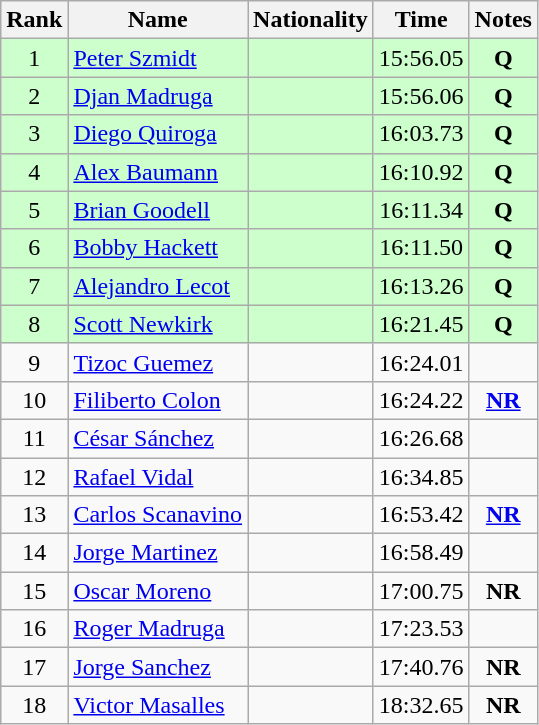<table class="wikitable sortable" style="text-align:center">
<tr>
<th>Rank</th>
<th>Name</th>
<th>Nationality</th>
<th>Time</th>
<th>Notes</th>
</tr>
<tr bgcolor=ccffcc>
<td>1</td>
<td align=left><a href='#'>Peter Szmidt</a></td>
<td align=left></td>
<td>15:56.05</td>
<td><strong>Q</strong></td>
</tr>
<tr bgcolor=ccffcc>
<td>2</td>
<td align=left><a href='#'>Djan Madruga</a></td>
<td align=left></td>
<td>15:56.06</td>
<td><strong>Q</strong></td>
</tr>
<tr bgcolor=ccffcc>
<td>3</td>
<td align=left><a href='#'>Diego Quiroga</a></td>
<td align=left></td>
<td>16:03.73</td>
<td><strong>Q</strong></td>
</tr>
<tr bgcolor=ccffcc>
<td>4</td>
<td align=left><a href='#'>Alex Baumann</a></td>
<td align=left></td>
<td>16:10.92</td>
<td><strong>Q</strong></td>
</tr>
<tr bgcolor=ccffcc>
<td>5</td>
<td align=left><a href='#'>Brian Goodell</a></td>
<td align=left></td>
<td>16:11.34</td>
<td><strong>Q</strong></td>
</tr>
<tr bgcolor=ccffcc>
<td>6</td>
<td align=left><a href='#'>Bobby Hackett</a></td>
<td align=left></td>
<td>16:11.50</td>
<td><strong>Q</strong></td>
</tr>
<tr bgcolor=ccffcc>
<td>7</td>
<td align=left><a href='#'>Alejandro Lecot</a></td>
<td align=left></td>
<td>16:13.26</td>
<td><strong>Q</strong></td>
</tr>
<tr bgcolor=ccffcc>
<td>8</td>
<td align=left><a href='#'>Scott Newkirk</a></td>
<td align=left></td>
<td>16:21.45</td>
<td><strong>Q</strong></td>
</tr>
<tr>
<td>9</td>
<td align=left><a href='#'>Tizoc Guemez</a></td>
<td align=left></td>
<td>16:24.01</td>
<td></td>
</tr>
<tr>
<td>10</td>
<td align=left><a href='#'>Filiberto Colon</a></td>
<td align=left></td>
<td>16:24.22</td>
<td><strong><a href='#'>NR</a></strong></td>
</tr>
<tr>
<td>11</td>
<td align=left><a href='#'>César Sánchez</a></td>
<td align=left></td>
<td>16:26.68</td>
<td></td>
</tr>
<tr>
<td>12</td>
<td align=left><a href='#'>Rafael Vidal</a></td>
<td align=left></td>
<td>16:34.85</td>
<td></td>
</tr>
<tr>
<td>13</td>
<td align=left><a href='#'>Carlos Scanavino</a></td>
<td align=left></td>
<td>16:53.42</td>
<td><strong><a href='#'>NR</a></strong></td>
</tr>
<tr>
<td>14</td>
<td align=left><a href='#'>Jorge Martinez</a></td>
<td align=left></td>
<td>16:58.49</td>
<td></td>
</tr>
<tr>
<td>15</td>
<td align=left><a href='#'>Oscar Moreno</a></td>
<td align=left></td>
<td>17:00.75</td>
<td><strong>NR</strong></td>
</tr>
<tr>
<td>16</td>
<td align=left><a href='#'>Roger Madruga</a></td>
<td align=left></td>
<td>17:23.53</td>
<td></td>
</tr>
<tr>
<td>17</td>
<td align=left><a href='#'>Jorge Sanchez</a></td>
<td align=left></td>
<td>17:40.76</td>
<td><strong>NR</strong></td>
</tr>
<tr>
<td>18</td>
<td align=left><a href='#'>Victor Masalles</a></td>
<td align=left></td>
<td>18:32.65</td>
<td><strong>NR</strong></td>
</tr>
</table>
